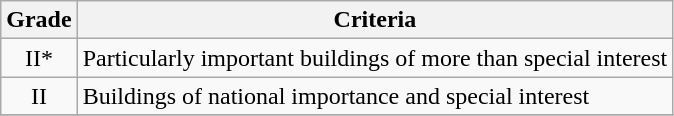<table class="wikitable" border="1">
<tr>
<th>Grade</th>
<th>Criteria</th>
</tr>
<tr>
<td align="center" >II*</td>
<td>Particularly important buildings of more than special interest</td>
</tr>
<tr>
<td align="center" >II</td>
<td>Buildings of national importance and special interest</td>
</tr>
<tr>
</tr>
</table>
